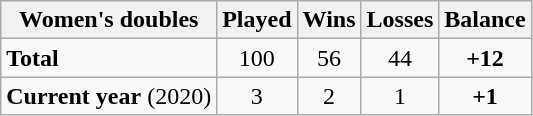<table class="wikitable" style="text-align:center">
<tr>
<th>Women's doubles</th>
<th>Played</th>
<th>Wins</th>
<th>Losses</th>
<th>Balance</th>
</tr>
<tr>
<td align=left><strong>Total</strong></td>
<td>100</td>
<td>56</td>
<td>44</td>
<td><strong>+12</strong></td>
</tr>
<tr>
<td align=left><strong>Current year</strong> (2020)</td>
<td>3</td>
<td>2</td>
<td>1</td>
<td><strong>+1</strong></td>
</tr>
</table>
